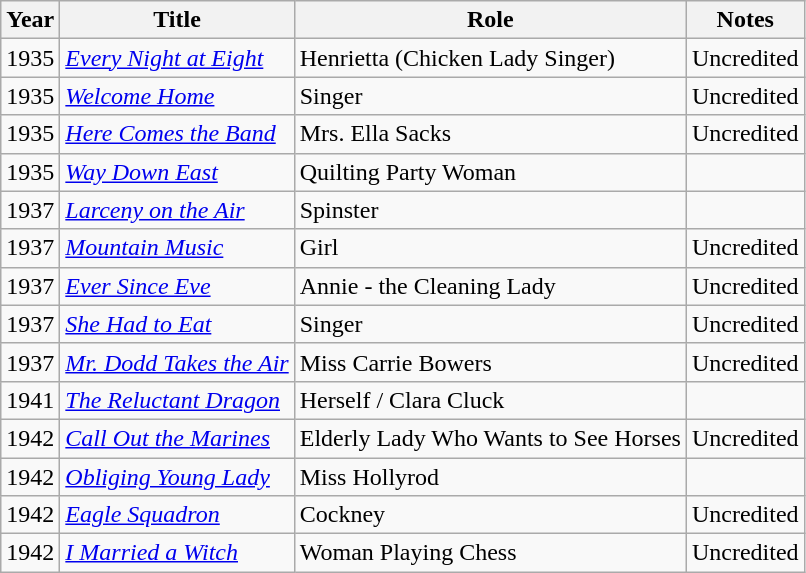<table class="wikitable">
<tr>
<th>Year</th>
<th>Title</th>
<th>Role</th>
<th>Notes</th>
</tr>
<tr>
<td>1935</td>
<td><em><a href='#'>Every Night at Eight</a></em></td>
<td>Henrietta (Chicken Lady Singer)</td>
<td>Uncredited</td>
</tr>
<tr>
<td>1935</td>
<td><em><a href='#'>Welcome Home</a></em></td>
<td>Singer</td>
<td>Uncredited</td>
</tr>
<tr>
<td>1935</td>
<td><em><a href='#'>Here Comes the Band</a></em></td>
<td>Mrs. Ella Sacks</td>
<td>Uncredited</td>
</tr>
<tr>
<td>1935</td>
<td><em><a href='#'>Way Down East</a></em></td>
<td>Quilting Party Woman</td>
<td></td>
</tr>
<tr>
<td>1937</td>
<td><em><a href='#'>Larceny on the Air</a></em></td>
<td>Spinster</td>
<td></td>
</tr>
<tr>
<td>1937</td>
<td><em><a href='#'>Mountain Music</a></em></td>
<td>Girl</td>
<td>Uncredited</td>
</tr>
<tr>
<td>1937</td>
<td><em><a href='#'>Ever Since Eve</a></em></td>
<td>Annie - the Cleaning Lady</td>
<td>Uncredited</td>
</tr>
<tr>
<td>1937</td>
<td><em><a href='#'>She Had to Eat</a></em></td>
<td>Singer</td>
<td>Uncredited</td>
</tr>
<tr>
<td>1937</td>
<td><em><a href='#'>Mr. Dodd Takes the Air</a></em></td>
<td>Miss Carrie Bowers</td>
<td>Uncredited</td>
</tr>
<tr>
<td>1941</td>
<td><em><a href='#'>The Reluctant Dragon</a></em></td>
<td>Herself / Clara Cluck</td>
<td></td>
</tr>
<tr>
<td>1942</td>
<td><em><a href='#'>Call Out the Marines</a></em></td>
<td>Elderly Lady Who Wants to See Horses</td>
<td>Uncredited</td>
</tr>
<tr>
<td>1942</td>
<td><em><a href='#'>Obliging Young Lady</a></em></td>
<td>Miss Hollyrod</td>
<td></td>
</tr>
<tr>
<td>1942</td>
<td><em><a href='#'>Eagle Squadron</a></em></td>
<td>Cockney</td>
<td>Uncredited</td>
</tr>
<tr>
<td>1942</td>
<td><em><a href='#'>I Married a Witch</a></em></td>
<td>Woman Playing Chess</td>
<td>Uncredited</td>
</tr>
</table>
